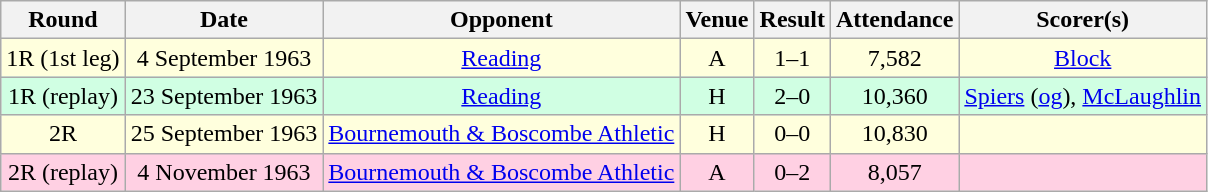<table class="wikitable sortable" style="text-align:center;">
<tr>
<th>Round</th>
<th>Date</th>
<th>Opponent</th>
<th>Venue</th>
<th>Result</th>
<th>Attendance</th>
<th>Scorer(s)</th>
</tr>
<tr style="background:#ffd;">
<td>1R (1st leg)</td>
<td>4 September 1963</td>
<td><a href='#'>Reading</a></td>
<td>A</td>
<td>1–1</td>
<td>7,582</td>
<td><a href='#'>Block</a></td>
</tr>
<tr style="background:#d0ffe3;">
<td>1R (replay)</td>
<td>23 September 1963</td>
<td><a href='#'>Reading</a></td>
<td>H</td>
<td>2–0</td>
<td>10,360</td>
<td><a href='#'>Spiers</a> (<a href='#'>og</a>), <a href='#'>McLaughlin</a></td>
</tr>
<tr style="background:#ffd;">
<td>2R</td>
<td>25 September 1963</td>
<td><a href='#'>Bournemouth & Boscombe Athletic</a></td>
<td>H</td>
<td>0–0</td>
<td>10,830</td>
<td></td>
</tr>
<tr style="background:#ffd0e3;">
<td>2R (replay)</td>
<td>4 November 1963</td>
<td><a href='#'>Bournemouth & Boscombe Athletic</a></td>
<td>A</td>
<td>0–2</td>
<td>8,057</td>
<td></td>
</tr>
</table>
